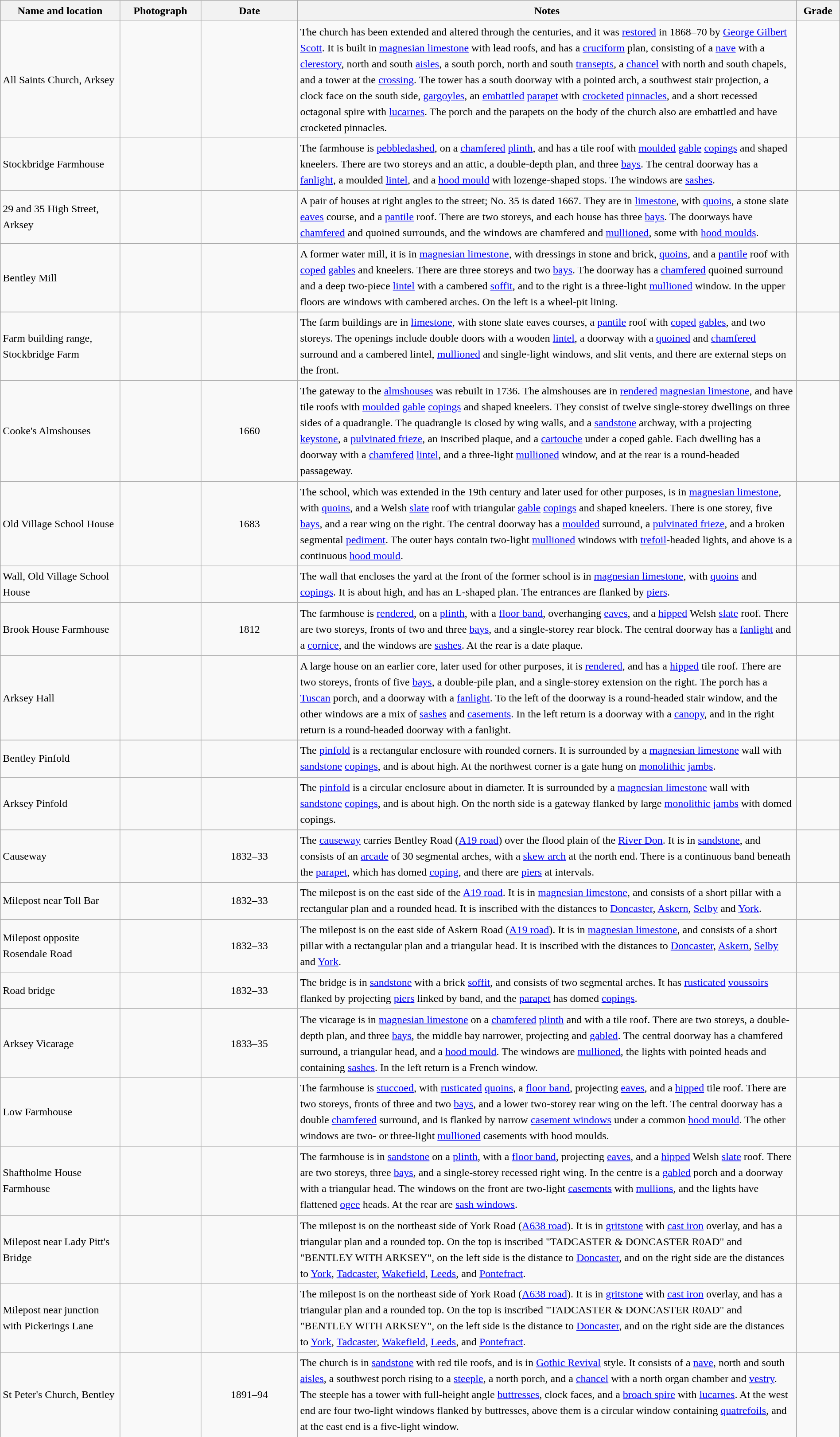<table class="wikitable sortable plainrowheaders" style="width:100%; border:0; text-align:left; line-height:150%;">
<tr>
<th scope="col"  style="width:150px">Name and location</th>
<th scope="col"  style="width:100px" class="unsortable">Photograph</th>
<th scope="col"  style="width:120px">Date</th>
<th scope="col"  style="width:650px" class="unsortable">Notes</th>
<th scope="col"  style="width:50px">Grade</th>
</tr>
<tr>
<td>All Saints Church, Arksey<br><small></small></td>
<td></td>
<td align="center"></td>
<td>The church has been extended and altered through the centuries, and it was <a href='#'>restored</a> in 1868–70 by <a href='#'>George Gilbert Scott</a>.  It is built in <a href='#'>magnesian limestone</a> with lead roofs, and has a <a href='#'>cruciform</a> plan, consisting of a <a href='#'>nave</a> with a <a href='#'>clerestory</a>, north and south <a href='#'>aisles</a>, a south porch, north and south <a href='#'>transepts</a>, a <a href='#'>chancel</a> with north and south chapels, and a tower at the <a href='#'>crossing</a>.  The tower has a south doorway with a pointed arch, a southwest stair projection, a clock face on the south side, <a href='#'>gargoyles</a>, an <a href='#'>embattled</a> <a href='#'>parapet</a> with <a href='#'>crocketed</a> <a href='#'>pinnacles</a>, and a short recessed octagonal spire with <a href='#'>lucarnes</a>.  The porch and the parapets on the body of the church also are embattled and have crocketed pinnacles.</td>
<td align="center" ></td>
</tr>
<tr>
<td>Stockbridge Farmhouse<br><small></small></td>
<td></td>
<td align="center"></td>
<td>The farmhouse is <a href='#'>pebbledashed</a>, on a <a href='#'>chamfered</a> <a href='#'>plinth</a>, and has a tile roof with <a href='#'>moulded</a> <a href='#'>gable</a> <a href='#'>copings</a> and shaped kneelers.  There are two storeys and an attic, a double-depth plan, and three <a href='#'>bays</a>.  The central doorway has a <a href='#'>fanlight</a>, a moulded <a href='#'>lintel</a>, and a <a href='#'>hood mould</a> with lozenge-shaped stops.  The windows are <a href='#'>sashes</a>.</td>
<td align="center" ></td>
</tr>
<tr>
<td>29 and 35 High Street, Arksey<br><small></small></td>
<td></td>
<td align="center"></td>
<td>A pair of houses at right angles to the street; No. 35 is dated 1667.  They are in <a href='#'>limestone</a>, with <a href='#'>quoins</a>, a stone slate <a href='#'>eaves</a> course, and a <a href='#'>pantile</a> roof.  There are two storeys, and each house has three <a href='#'>bays</a>.  The doorways have <a href='#'>chamfered</a> and quoined surrounds, and the windows are chamfered and <a href='#'>mullioned</a>, some with <a href='#'>hood moulds</a>.</td>
<td align="center" ></td>
</tr>
<tr>
<td>Bentley Mill</td>
<td></td>
<td align="center"></td>
<td>A former water mill, it is in <a href='#'>magnesian limestone</a>, with dressings in stone and brick, <a href='#'>quoins</a>, and a <a href='#'>pantile</a> roof with <a href='#'>coped</a> <a href='#'>gables</a> and kneelers.  There are three storeys and two <a href='#'>bays</a>.  The doorway has a <a href='#'>chamfered</a> quoined surround and a deep two-piece <a href='#'>lintel</a> with a cambered <a href='#'>soffit</a>, and to the right is a three-light <a href='#'>mullioned</a> window.  In the upper floors are windows with cambered arches.  On the left is a wheel-pit lining.</td>
<td align="center" ></td>
</tr>
<tr>
<td>Farm building range,<br>Stockbridge Farm<br><small></small></td>
<td></td>
<td align="center"></td>
<td>The farm buildings are in <a href='#'>limestone</a>, with stone slate eaves courses, a <a href='#'>pantile</a> roof with <a href='#'>coped</a> <a href='#'>gables</a>, and two storeys.  The openings include double doors with a wooden <a href='#'>lintel</a>, a doorway with a <a href='#'>quoined</a> and <a href='#'>chamfered</a> surround and a cambered lintel, <a href='#'>mullioned</a> and single-light windows, and slit vents, and there are external steps on the front.</td>
<td align="center" ></td>
</tr>
<tr>
<td>Cooke's Almshouses<br><small></small></td>
<td></td>
<td align="center">1660</td>
<td>The gateway to the <a href='#'>almshouses</a> was rebuilt in 1736.  The almshouses are in <a href='#'>rendered</a> <a href='#'>magnesian limestone</a>, and have tile roofs with <a href='#'>moulded</a> <a href='#'>gable</a> <a href='#'>copings</a> and shaped kneelers.  They consist of twelve single-storey dwellings on three sides of a quadrangle.  The quadrangle is closed by wing walls, and a <a href='#'>sandstone</a> archway, with a projecting <a href='#'>keystone</a>, a <a href='#'>pulvinated frieze</a>, an inscribed plaque, and a <a href='#'>cartouche</a> under a coped gable.  Each dwelling has a doorway with a <a href='#'>chamfered</a> <a href='#'>lintel</a>, and a three-light <a href='#'>mullioned</a> window, and at the rear is a round-headed passageway.</td>
<td align="center" ></td>
</tr>
<tr>
<td>Old Village School House<br><small></small></td>
<td></td>
<td align="center">1683</td>
<td>The school, which was extended in the 19th century and later used for other purposes, is in <a href='#'>magnesian limestone</a>, with <a href='#'>quoins</a>, and a Welsh <a href='#'>slate</a> roof with triangular <a href='#'>gable</a> <a href='#'>copings</a> and shaped kneelers.  There is one storey, five <a href='#'>bays</a>, and a rear wing on the right. The central doorway has a <a href='#'>moulded</a> surround, a <a href='#'>pulvinated frieze</a>, and a broken segmental <a href='#'>pediment</a>.  The outer bays contain two-light <a href='#'>mullioned</a> windows with <a href='#'>trefoil</a>-headed lights, and above is a continuous <a href='#'>hood mould</a>.</td>
<td align="center" ></td>
</tr>
<tr>
<td>Wall, Old Village School House<br><small></small></td>
<td></td>
<td align="center"></td>
<td>The wall that encloses the yard at the front of the former school is in <a href='#'>magnesian limestone</a>, with <a href='#'>quoins</a> and <a href='#'>copings</a>.  It is about  high, and has an L-shaped plan. The entrances are flanked by <a href='#'>piers</a>.</td>
<td align="center" ></td>
</tr>
<tr>
<td>Brook House Farmhouse<br><small></small></td>
<td></td>
<td align="center">1812</td>
<td>The farmhouse is <a href='#'>rendered</a>, on a <a href='#'>plinth</a>, with a <a href='#'>floor band</a>, overhanging <a href='#'>eaves</a>, and a <a href='#'>hipped</a> Welsh <a href='#'>slate</a> roof.  There are two storeys, fronts of two and three <a href='#'>bays</a>, and a single-storey rear block.  The central doorway has a <a href='#'>fanlight</a> and a <a href='#'>cornice</a>, and the windows are <a href='#'>sashes</a>.  At the rear is a date plaque.</td>
<td align="center" ></td>
</tr>
<tr>
<td>Arksey Hall<br><small></small></td>
<td></td>
<td align="center"></td>
<td>A large house on an earlier core, later used for other purposes, it is <a href='#'>rendered</a>, and has a <a href='#'>hipped</a> tile roof.  There are two storeys, fronts of five <a href='#'>bays</a>, a double-pile plan, and a single-storey extension on the right.  The porch has a <a href='#'>Tuscan</a> porch, and a doorway with a <a href='#'>fanlight</a>.  To the left of the doorway is a round-headed stair window, and the other windows are a mix of <a href='#'>sashes</a> and <a href='#'>casements</a>.  In the left return is a doorway with a <a href='#'>canopy</a>, and in the right return is a round-headed doorway with a fanlight.</td>
<td align="center" ></td>
</tr>
<tr>
<td>Bentley Pinfold<br><small></small></td>
<td></td>
<td align="center"></td>
<td>The <a href='#'>pinfold</a> is a rectangular enclosure with rounded corners.  It is surrounded by a <a href='#'>magnesian limestone</a> wall with <a href='#'>sandstone</a> <a href='#'>copings</a>, and is about  high.  At the northwest corner is a gate hung on <a href='#'>monolithic</a> <a href='#'>jambs</a>.</td>
<td align="center" ></td>
</tr>
<tr>
<td>Arksey Pinfold<br><small></small></td>
<td></td>
<td align="center"></td>
<td>The <a href='#'>pinfold</a> is a circular enclosure about  in diameter.  It is surrounded by a <a href='#'>magnesian limestone</a> wall with <a href='#'>sandstone</a> <a href='#'>copings</a>, and is about  high.  On the north side is a gateway flanked by large <a href='#'>monolithic</a> <a href='#'>jambs</a> with domed copings.</td>
<td align="center" ></td>
</tr>
<tr>
<td>Causeway<br><small></small></td>
<td></td>
<td align="center">1832–33</td>
<td>The <a href='#'>causeway</a> carries Bentley Road (<a href='#'>A19 road</a>) over the flood plain of the <a href='#'>River Don</a>.  It is in <a href='#'>sandstone</a>, and consists of an <a href='#'>arcade</a> of 30 segmental arches, with a <a href='#'>skew arch</a> at the north end.  There is a continuous band beneath the <a href='#'>parapet</a>, which has domed <a href='#'>coping</a>, and there are <a href='#'>piers</a> at intervals.</td>
<td align="center" ></td>
</tr>
<tr>
<td>Milepost near Toll Bar<br><small></small></td>
<td></td>
<td align="center">1832–33</td>
<td>The milepost is on the east side of the <a href='#'>A19 road</a>.  It is in <a href='#'>magnesian limestone</a>, and consists of a short pillar with a rectangular plan and a rounded head.  It is inscribed with the distances to <a href='#'>Doncaster</a>, <a href='#'>Askern</a>, <a href='#'>Selby</a> and <a href='#'>York</a>.</td>
<td align="center" ></td>
</tr>
<tr>
<td>Milepost opposite Rosendale Road<br><small></small></td>
<td></td>
<td align="center">1832–33</td>
<td>The milepost is on the east side of Askern Road (<a href='#'>A19 road</a>).  It is in <a href='#'>magnesian limestone</a>, and consists of a short pillar with a rectangular plan and a triangular head. It is inscribed with the distances to <a href='#'>Doncaster</a>, <a href='#'>Askern</a>, <a href='#'>Selby</a> and <a href='#'>York</a>.</td>
<td align="center" ></td>
</tr>
<tr>
<td>Road bridge<br><small></small></td>
<td></td>
<td align="center">1832–33</td>
<td>The bridge is in <a href='#'>sandstone</a> with a brick <a href='#'>soffit</a>, and consists of two segmental arches.  It has <a href='#'>rusticated</a> <a href='#'>voussoirs</a> flanked by projecting <a href='#'>piers</a> linked by band, and the <a href='#'>parapet</a> has domed <a href='#'>copings</a>.</td>
<td align="center" ></td>
</tr>
<tr>
<td>Arksey Vicarage<br><small></small></td>
<td></td>
<td align="center">1833–35</td>
<td>The vicarage is in <a href='#'>magnesian limestone</a> on a <a href='#'>chamfered</a> <a href='#'>plinth</a> and with a tile roof.  There are two storeys, a double-depth plan, and three <a href='#'>bays</a>, the middle bay narrower, projecting and <a href='#'>gabled</a>.  The central doorway has a chamfered surround, a triangular head, and a <a href='#'>hood mould</a>.  The windows are <a href='#'>mullioned</a>, the lights with pointed heads and containing <a href='#'>sashes</a>.  In the left return is a French window.</td>
<td align="center" ></td>
</tr>
<tr>
<td>Low Farmhouse<br><small></small></td>
<td></td>
<td align="center"></td>
<td>The farmhouse is <a href='#'>stuccoed</a>, with <a href='#'>rusticated</a> <a href='#'>quoins</a>, a <a href='#'>floor band</a>, projecting <a href='#'>eaves</a>, and a <a href='#'>hipped</a> tile roof.  There are two storeys, fronts of three and two <a href='#'>bays</a>, and a lower two-storey rear wing on the left.  The central doorway has a double <a href='#'>chamfered</a> surround, and is flanked by narrow <a href='#'>casement windows</a> under a common <a href='#'>hood mould</a>.  The other windows are two- or three-light <a href='#'>mullioned</a> casements with hood moulds.</td>
<td align="center" ></td>
</tr>
<tr>
<td>Shaftholme House Farmhouse<br><small></small></td>
<td></td>
<td align="center"></td>
<td>The farmhouse is in <a href='#'>sandstone</a> on a <a href='#'>plinth</a>, with a <a href='#'>floor band</a>, projecting <a href='#'>eaves</a>, and a <a href='#'>hipped</a> Welsh <a href='#'>slate</a> roof.  There are two storeys, three <a href='#'>bays</a>, and a single-storey recessed right wing.  In the centre is a <a href='#'>gabled</a> porch and a doorway with a triangular head.  The windows on the front are two-light <a href='#'>casements</a> with <a href='#'>mullions</a>, and the lights have flattened <a href='#'>ogee</a> heads.  At the rear are <a href='#'>sash windows</a>.</td>
<td align="center" ></td>
</tr>
<tr>
<td>Milepost near Lady Pitt's Bridge<br><small></small></td>
<td></td>
<td align="center"></td>
<td>The milepost is on the northeast side of York Road (<a href='#'>A638 road</a>).  It is in <a href='#'>gritstone</a> with <a href='#'>cast iron</a> overlay, and has a triangular plan and a rounded top.  On the top is inscribed "TADCASTER & DONCASTER R0AD" and "BENTLEY WITH ARKSEY", on the left side is the distance to <a href='#'>Doncaster</a>, and on the right side are the distances to <a href='#'>York</a>, <a href='#'>Tadcaster</a>, <a href='#'>Wakefield</a>, <a href='#'>Leeds</a>, and <a href='#'>Pontefract</a>.</td>
<td align="center" ></td>
</tr>
<tr>
<td>Milepost near junction with Pickerings Lane<br><small></small></td>
<td></td>
<td align="center"></td>
<td>The milepost is on the northeast side of York Road (<a href='#'>A638 road</a>).  It is in <a href='#'>gritstone</a> with <a href='#'>cast iron</a> overlay, and has a triangular plan and a rounded top.  On the top is inscribed "TADCASTER & DONCASTER R0AD" and "BENTLEY WITH ARKSEY", on the left side is the distance to <a href='#'>Doncaster</a>, and on the right side are the distances to <a href='#'>York</a>, <a href='#'>Tadcaster</a>, <a href='#'>Wakefield</a>, <a href='#'>Leeds</a>, and <a href='#'>Pontefract</a>.</td>
<td align="center" ></td>
</tr>
<tr>
<td>St Peter's Church, Bentley<br><small></small></td>
<td></td>
<td align="center">1891–94</td>
<td>The church is in <a href='#'>sandstone</a> with red tile roofs, and is in <a href='#'>Gothic Revival</a> style.  It consists of a <a href='#'>nave</a>, north and south <a href='#'>aisles</a>, a southwest porch rising to a <a href='#'>steeple</a>, a north porch, and a <a href='#'>chancel</a> with a north organ chamber and <a href='#'>vestry</a>.  The steeple has a tower with full-height angle <a href='#'>buttresses</a>, clock faces, and a <a href='#'>broach spire</a> with <a href='#'>lucarnes</a>.  At the west end are four two-light windows flanked by buttresses, above them is a circular window containing <a href='#'>quatrefoils</a>, and at the east end is a five-light window.</td>
<td align="center" ></td>
</tr>
<tr>
</tr>
</table>
